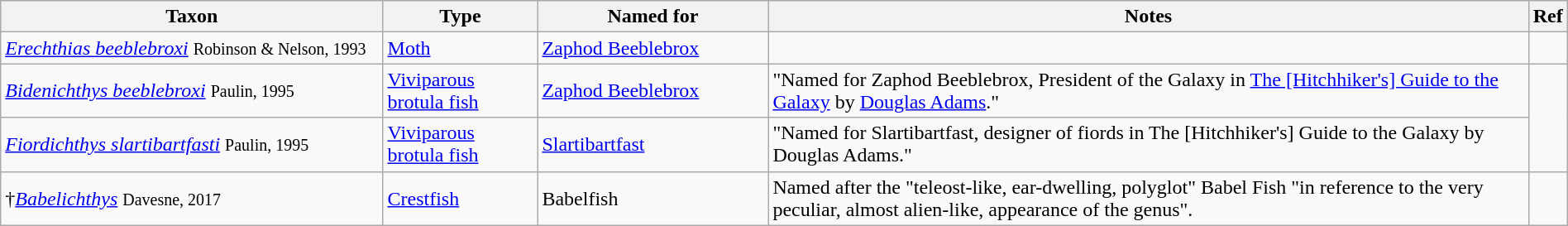<table class="wikitable sortable" width="100%">
<tr>
<th style="width:25%;">Taxon</th>
<th style="width:10%;">Type</th>
<th style="width:15%;">Named for</th>
<th style="width:50%;">Notes</th>
<th class="unsortable">Ref</th>
</tr>
<tr>
<td><em><a href='#'>Erechthias beeblebroxi</a></em> <small>Robinson & Nelson, 1993</small></td>
<td><a href='#'>Moth</a></td>
<td><a href='#'>Zaphod Beeblebrox</a></td>
<td></td>
<td></td>
</tr>
<tr>
<td><em><a href='#'>Bidenichthys beeblebroxi</a></em> <small>Paulin, 1995</small></td>
<td><a href='#'>Viviparous brotula fish</a></td>
<td><a href='#'>Zaphod Beeblebrox</a></td>
<td>"Named for Zaphod Beeblebrox, President of the Galaxy in <a href='#'>The [Hitchhiker's] Guide to the Galaxy</a> by <a href='#'>Douglas Adams</a>."</td>
<td rowspan="2"></td>
</tr>
<tr>
<td><em><a href='#'>Fiordichthys slartibartfasti</a></em> <small>Paulin, 1995</small></td>
<td><a href='#'>Viviparous brotula fish</a></td>
<td><a href='#'>Slartibartfast</a></td>
<td>"Named for Slartibartfast, designer of fiords in The [Hitchhiker's] Guide to the Galaxy by Douglas Adams."</td>
</tr>
<tr>
<td>†<em><a href='#'>Babelichthys</a></em> <small>Davesne, 2017</small></td>
<td><a href='#'>Crestfish</a></td>
<td>Babelfish</td>
<td>Named after the "teleost-like, ear-dwelling, polyglot" Babel Fish "in reference to the very peculiar, almost alien-like, appearance of the genus".</td>
<td></td>
</tr>
</table>
